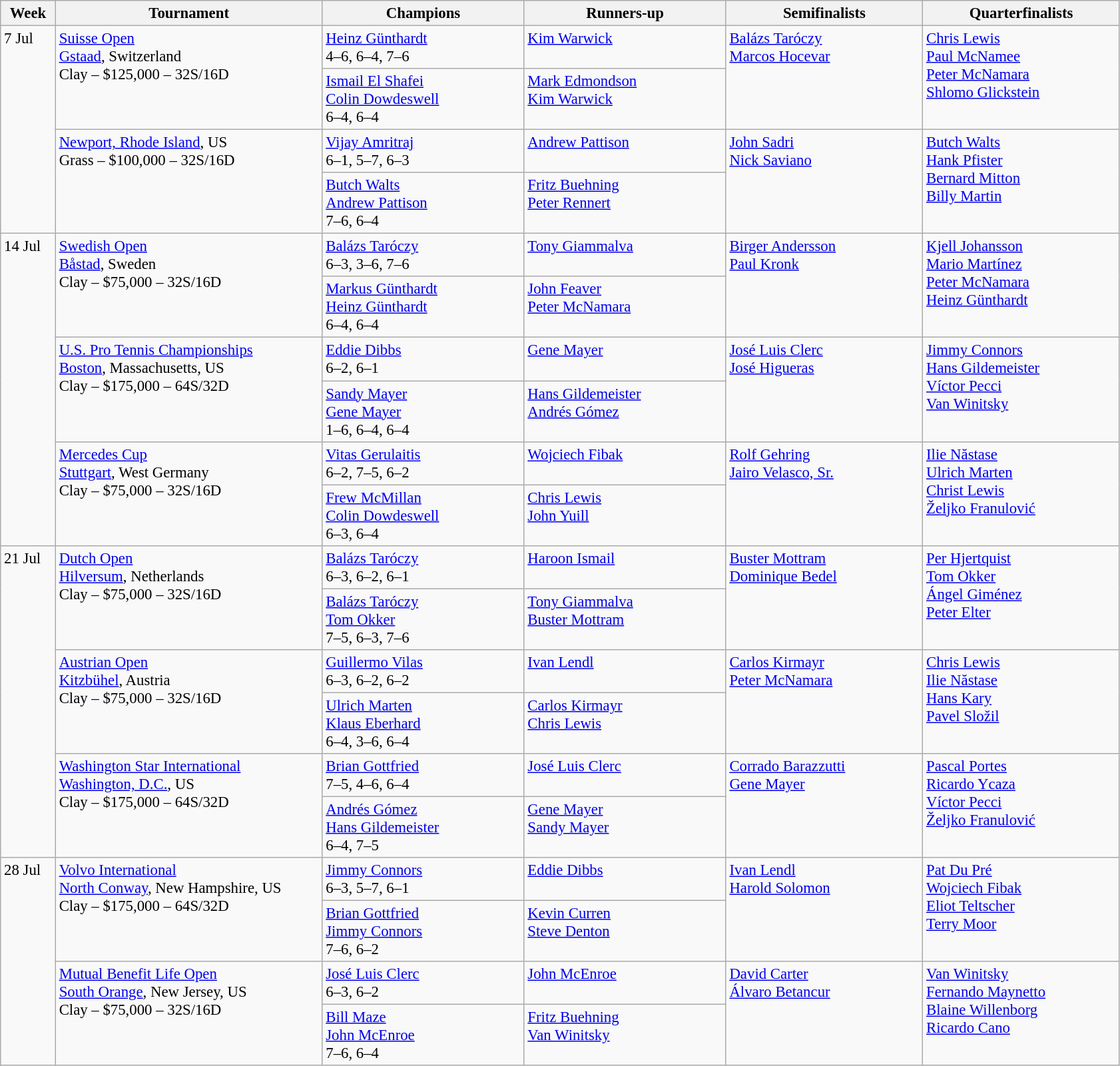<table class=wikitable style=font-size:95%>
<tr>
<th style="width:48px;">Week</th>
<th style="width:260px;">Tournament</th>
<th style="width:195px;">Champions</th>
<th style="width:195px;">Runners-up</th>
<th style="width:190px;">Semifinalists</th>
<th style="width:190px;">Quarterfinalists</th>
</tr>
<tr valign=top>
<td rowspan=4>7 Jul</td>
<td rowspan=2><a href='#'>Suisse Open</a><br><a href='#'>Gstaad</a>, Switzerland <br> Clay – $125,000 – 32S/16D</td>
<td> <a href='#'>Heinz Günthardt</a> <br> 4–6, 6–4, 7–6</td>
<td> <a href='#'>Kim Warwick</a></td>
<td rowspan=2> <a href='#'>Balázs Taróczy</a> <br>  <a href='#'>Marcos Hocevar</a></td>
<td rowspan=2> <a href='#'>Chris Lewis</a> <br>  <a href='#'>Paul McNamee</a> <br>  <a href='#'>Peter McNamara</a> <br>  <a href='#'>Shlomo Glickstein</a></td>
</tr>
<tr valign=top>
<td> <a href='#'>Ismail El Shafei</a> <br>  <a href='#'>Colin Dowdeswell</a> <br> 6–4, 6–4</td>
<td> <a href='#'>Mark Edmondson</a> <br>  <a href='#'>Kim Warwick</a></td>
</tr>
<tr valign=top>
<td rowspan=2><a href='#'>Newport, Rhode Island</a>, US <br> Grass – $100,000 – 32S/16D</td>
<td> <a href='#'>Vijay Amritraj</a> <br> 6–1, 5–7, 6–3</td>
<td> <a href='#'>Andrew Pattison</a></td>
<td rowspan=2> <a href='#'>John Sadri</a> <br>  <a href='#'>Nick Saviano</a></td>
<td rowspan=2> <a href='#'>Butch Walts</a> <br>  <a href='#'>Hank Pfister</a> <br>  <a href='#'>Bernard Mitton</a> <br>  <a href='#'>Billy Martin</a></td>
</tr>
<tr valign=top>
<td> <a href='#'>Butch Walts</a> <br>  <a href='#'>Andrew Pattison</a> <br> 7–6, 6–4</td>
<td> <a href='#'>Fritz Buehning</a> <br>  <a href='#'>Peter Rennert</a></td>
</tr>
<tr valign=top>
<td rowspan=6>14 Jul</td>
<td rowspan=2><a href='#'>Swedish Open</a> <br> <a href='#'>Båstad</a>, Sweden <br> Clay – $75,000 – 32S/16D</td>
<td> <a href='#'>Balázs Taróczy</a> <br> 6–3, 3–6, 7–6</td>
<td> <a href='#'>Tony Giammalva</a></td>
<td rowspan=2> <a href='#'>Birger Andersson</a> <br>  <a href='#'>Paul Kronk</a></td>
<td rowspan=2> <a href='#'>Kjell Johansson</a> <br>  <a href='#'>Mario Martínez</a> <br>  <a href='#'>Peter McNamara</a> <br>  <a href='#'>Heinz Günthardt</a></td>
</tr>
<tr valign=top>
<td> <a href='#'>Markus Günthardt</a> <br>  <a href='#'>Heinz Günthardt</a> <br> 6–4, 6–4</td>
<td> <a href='#'>John Feaver</a> <br>  <a href='#'>Peter McNamara</a></td>
</tr>
<tr valign=top>
<td rowspan=2><a href='#'>U.S. Pro Tennis Championships</a> <br> <a href='#'>Boston</a>, Massachusetts, US <br> Clay – $175,000 – 64S/32D</td>
<td> <a href='#'>Eddie Dibbs</a> <br> 6–2, 6–1</td>
<td> <a href='#'>Gene Mayer</a></td>
<td rowspan=2> <a href='#'>José Luis Clerc</a> <br>  <a href='#'>José Higueras</a></td>
<td rowspan=2> <a href='#'>Jimmy Connors</a> <br>  <a href='#'>Hans Gildemeister</a> <br>  <a href='#'>Víctor Pecci</a> <br>  <a href='#'>Van Winitsky</a></td>
</tr>
<tr valign=top>
<td> <a href='#'>Sandy Mayer</a> <br>  <a href='#'>Gene Mayer</a> <br> 1–6, 6–4, 6–4</td>
<td> <a href='#'>Hans Gildemeister</a> <br>  <a href='#'>Andrés Gómez</a></td>
</tr>
<tr valign=top>
<td rowspan=2><a href='#'>Mercedes Cup</a> <br> <a href='#'>Stuttgart</a>, West Germany <br> Clay – $75,000 – 32S/16D</td>
<td> <a href='#'>Vitas Gerulaitis</a> <br> 6–2, 7–5, 6–2</td>
<td> <a href='#'>Wojciech Fibak</a></td>
<td rowspan=2> <a href='#'>Rolf Gehring</a> <br>  <a href='#'>Jairo Velasco, Sr.</a></td>
<td rowspan=2> <a href='#'>Ilie Năstase</a> <br>  <a href='#'>Ulrich Marten</a> <br>  <a href='#'>Christ Lewis</a> <br>  <a href='#'>Željko Franulović</a></td>
</tr>
<tr valign=top>
<td> <a href='#'>Frew McMillan</a> <br>  <a href='#'>Colin Dowdeswell</a> <br> 6–3, 6–4</td>
<td> <a href='#'>Chris Lewis</a> <br>  <a href='#'>John Yuill</a></td>
</tr>
<tr valign=top>
<td rowspan=6>21 Jul</td>
<td rowspan=2><a href='#'>Dutch Open</a> <br> <a href='#'>Hilversum</a>, Netherlands <br> Clay – $75,000 – 32S/16D</td>
<td> <a href='#'>Balázs Taróczy</a> <br> 6–3, 6–2, 6–1</td>
<td> <a href='#'>Haroon Ismail</a></td>
<td rowspan=2> <a href='#'>Buster Mottram</a> <br>  <a href='#'>Dominique Bedel</a></td>
<td rowspan=2> <a href='#'>Per Hjertquist</a> <br>  <a href='#'>Tom Okker</a> <br>  <a href='#'>Ángel Giménez</a> <br>  <a href='#'>Peter Elter</a></td>
</tr>
<tr valign=top>
<td> <a href='#'>Balázs Taróczy</a> <br>  <a href='#'>Tom Okker</a> <br> 7–5, 6–3, 7–6</td>
<td> <a href='#'>Tony Giammalva</a> <br>  <a href='#'>Buster Mottram</a></td>
</tr>
<tr valign=top>
<td rowspan=2><a href='#'>Austrian Open</a><br><a href='#'>Kitzbühel</a>, Austria <br> Clay – $75,000 – 32S/16D</td>
<td> <a href='#'>Guillermo Vilas</a> <br> 6–3, 6–2, 6–2</td>
<td> <a href='#'>Ivan Lendl</a></td>
<td rowspan=2> <a href='#'>Carlos Kirmayr</a> <br>  <a href='#'>Peter McNamara</a></td>
<td rowspan=2> <a href='#'>Chris Lewis</a> <br>  <a href='#'>Ilie Năstase</a> <br>  <a href='#'>Hans Kary</a> <br>  <a href='#'>Pavel Složil</a></td>
</tr>
<tr valign=top>
<td> <a href='#'>Ulrich Marten</a> <br>  <a href='#'>Klaus Eberhard</a> <br> 6–4, 3–6, 6–4</td>
<td> <a href='#'>Carlos Kirmayr</a> <br>  <a href='#'>Chris Lewis</a></td>
</tr>
<tr valign=top>
<td rowspan=2><a href='#'>Washington Star International</a> <br> <a href='#'>Washington, D.C.</a>, US <br> Clay – $175,000 – 64S/32D</td>
<td> <a href='#'>Brian Gottfried</a> <br> 7–5, 4–6, 6–4</td>
<td> <a href='#'>José Luis Clerc</a></td>
<td rowspan=2> <a href='#'>Corrado Barazzutti</a> <br>  <a href='#'>Gene Mayer</a></td>
<td rowspan=2> <a href='#'>Pascal Portes</a> <br>  <a href='#'>Ricardo Ycaza</a> <br>  <a href='#'>Víctor Pecci</a> <br>  <a href='#'>Željko Franulović</a></td>
</tr>
<tr valign=top>
<td> <a href='#'>Andrés Gómez</a> <br>  <a href='#'>Hans Gildemeister</a> <br> 6–4, 7–5</td>
<td> <a href='#'>Gene Mayer</a> <br>  <a href='#'>Sandy Mayer</a></td>
</tr>
<tr valign=top>
<td rowspan=4>28 Jul</td>
<td rowspan=2><a href='#'>Volvo International</a> <br> <a href='#'>North Conway</a>, New Hampshire, US <br> Clay – $175,000 – 64S/32D</td>
<td> <a href='#'>Jimmy Connors</a> <br> 6–3, 5–7, 6–1</td>
<td> <a href='#'>Eddie Dibbs</a></td>
<td rowspan=2> <a href='#'>Ivan Lendl</a> <br>  <a href='#'>Harold Solomon</a></td>
<td rowspan=2> <a href='#'>Pat Du Pré</a> <br>  <a href='#'>Wojciech Fibak</a> <br>  <a href='#'>Eliot Teltscher</a> <br>  <a href='#'>Terry Moor</a></td>
</tr>
<tr valign=top>
<td> <a href='#'>Brian Gottfried</a> <br>  <a href='#'>Jimmy Connors</a> <br> 7–6, 6–2</td>
<td> <a href='#'>Kevin Curren</a> <br>  <a href='#'>Steve Denton</a></td>
</tr>
<tr valign=top>
<td rowspan=2><a href='#'>Mutual Benefit Life Open</a> <br> <a href='#'>South Orange</a>, New Jersey, US <br> Clay – $75,000 – 32S/16D</td>
<td> <a href='#'>José Luis Clerc</a> <br> 6–3, 6–2</td>
<td> <a href='#'>John McEnroe</a></td>
<td rowspan=2> <a href='#'>David Carter</a> <br>  <a href='#'>Álvaro Betancur</a></td>
<td rowspan=2> <a href='#'>Van Winitsky</a> <br>  <a href='#'>Fernando Maynetto</a> <br>  <a href='#'>Blaine Willenborg</a> <br>  <a href='#'>Ricardo Cano</a></td>
</tr>
<tr valign=top>
<td> <a href='#'>Bill Maze</a> <br>  <a href='#'>John McEnroe</a> <br> 7–6, 6–4</td>
<td> <a href='#'>Fritz Buehning</a> <br>  <a href='#'>Van Winitsky</a></td>
</tr>
</table>
